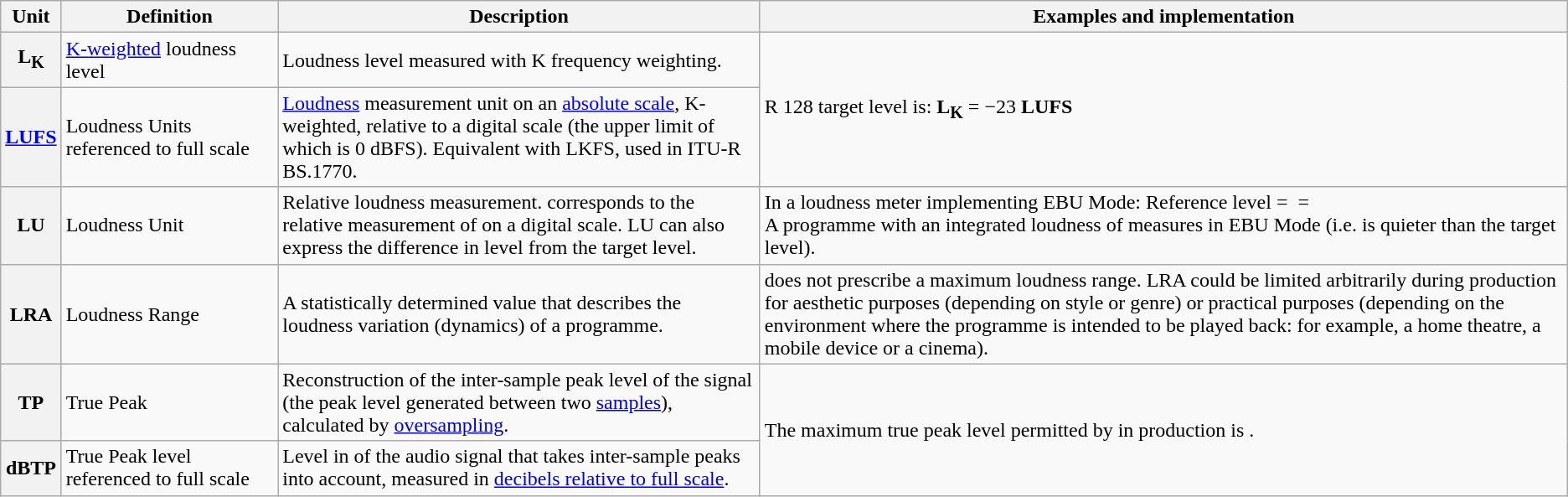<table class="wikitable">
<tr>
<th>Unit</th>
<th style="width: 165px;">Definition</th>
<th>Description</th>
<th>Examples and implementation</th>
</tr>
<tr>
<th>L<sub>K</sub></th>
<td><a href='#'>K-weighted</a> loudness level</td>
<td>Loudness level measured with K frequency weighting.</td>
<td rowspan="2">R 128 target level is: <strong>L<sub>K</sub></strong> = −23 <strong>LUFS</strong></td>
</tr>
<tr>
<th><a href='#'>LUFS</a></th>
<td>Loudness Units referenced to full scale</td>
<td><a href='#'>Loudness</a> measurement unit on an <a href='#'>absolute scale</a>, K-weighted, relative to a digital scale (the upper limit of which is 0 dBFS). Equivalent with LKFS, used in ITU-R BS.1770.</td>
</tr>
<tr>
<th>LU</th>
<td>Loudness Unit</td>
<td>Relative loudness measurement.  corresponds to the relative measurement of  on a digital scale. LU can also express the difference in level from the target level.</td>
<td>In a loudness meter implementing EBU Mode: Reference level =  = <br>A programme with an integrated loudness of  measures  in EBU Mode (i.e. is  quieter than the target level).</td>
</tr>
<tr>
<th>LRA</th>
<td>Loudness Range</td>
<td>A statistically determined value that describes the loudness variation (dynamics) of a programme.</td>
<td> does not prescribe a maximum loudness range. LRA could be limited arbitrarily during production for aesthetic purposes (depending on style or genre) or practical purposes (depending on the environment where the programme is intended to be played back: for example, a home theatre, a mobile device or a cinema).</td>
</tr>
<tr>
<th>TP</th>
<td>True Peak</td>
<td>Reconstruction of the inter-sample peak level of the signal (the peak level generated between two <a href='#'>samples</a>), calculated by <a href='#'>oversampling</a>.</td>
<td rowspan="2">The maximum true peak level permitted by  in production is .</td>
</tr>
<tr>
<th>dBTP</th>
<td>True Peak level referenced to full scale</td>
<td>Level in of the audio signal that takes inter-sample peaks into account, measured in <a href='#'>decibels relative to full scale</a>.</td>
</tr>
</table>
